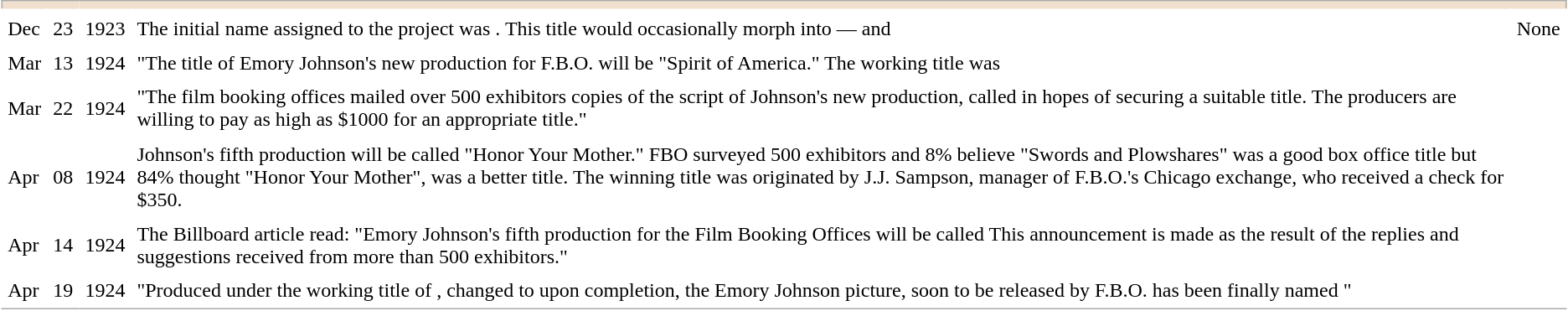<table class="wikitable plainrowheaders mw-collapsible" style="background:#FFFFFF;  font-size:100%; Align:left ">
<tr>
<th style="border: 0px solid #FFFAF5; background:#F2E0CE"></th>
<th style="border:0px solid #FFFAF5; background:#F2E0CE"></th>
<th style="border:0px solid #FFFAF5; background:#F2E0CE"></th>
<th style="border:0px solid #FFFAF5; background:#F2E0CE"></th>
<th style="border:0px solid #FFFAF5; background:#F2E0CE"></th>
</tr>
<tr>
<td style="border:3px solid #FFFFFF">Dec</td>
<td style="border:3px solid #FFFFFF">23</td>
<td style="border:3px solid #FFFFFF">1923</td>
<td style="border:3px solid #FFFFFF">The initial name assigned to the project was . This title would occasionally morph into —  and </td>
<td style="border:3px solid #FFFFFF">None</td>
</tr>
<tr>
<td style="border:3px solid #FFFFFF">Mar</td>
<td style="border:3px solid #FFFFFF">13</td>
<td style="border:3px solid #FFFFFF">1924</td>
<td style="border:3px solid #FFFFFF">"The title of Emory Johnson's new production for F.B.O. will be "Spirit of America." The working title was </td>
<td style="border:3px solid #FFFFFF"></td>
</tr>
<tr>
<td style="border:3px solid #FFFFFF">Mar</td>
<td style="border:3px solid #FFFFFF">22</td>
<td style="border:3px solid #FFFFFF">1924</td>
<td style="border:3px solid #FFFFFF">"The film booking offices mailed over 500 exhibitors copies of the script of Johnson's new production, called  in hopes of securing a suitable title. The producers are willing to pay as high as $1000 for an appropriate title."</td>
<td style="border:3px solid #FFFFFF"></td>
</tr>
<tr>
<td style="border:3px solid #FFFFFF">Apr</td>
<td style="border:3px solid #FFFFFF">08</td>
<td style="border:3px solid #FFFFFF">1924</td>
<td style="border:3px solid #FFFFFF">Johnson's fifth production will be called "Honor Your Mother." FBO surveyed 500 exhibitors and 8% believe "Swords and Plowshares" was a good box office title but 84% thought "Honor Your Mother", was a better title. The winning title was originated by J.J. Sampson, manager of F.B.O.'s Chicago exchange, who received a check for $350.</td>
<td style="border:3px solid #FFFFFF"></td>
</tr>
<tr>
<td style="border:3px solid #FFFFFF">Apr</td>
<td style="border:3px solid #FFFFFF">14</td>
<td style="border:3px solid #FFFFFF">1924</td>
<td style="border:3px solid #FFFFFF">The Billboard article read: "Emory Johnson's fifth production for the Film Booking Offices will be called  This announcement is made as the result of the replies and suggestions received from more than 500 exhibitors."</td>
<td style="border:3px solid #FFFFFF"></td>
</tr>
<tr>
<td style="border:3px solid #FFFFFF">Apr</td>
<td style="border:3px solid #FFFFFF">19</td>
<td style="border:3px solid #FFFFFF">1924</td>
<td style="border:3px solid #FFFFFF">"Produced under the working title of , changed to  upon completion, the Emory Johnson picture, soon to be released by F.B.O. has been finally named "</td>
<td style="border:3px solid #FFFFFF"></td>
</tr>
<tr>
</tr>
</table>
